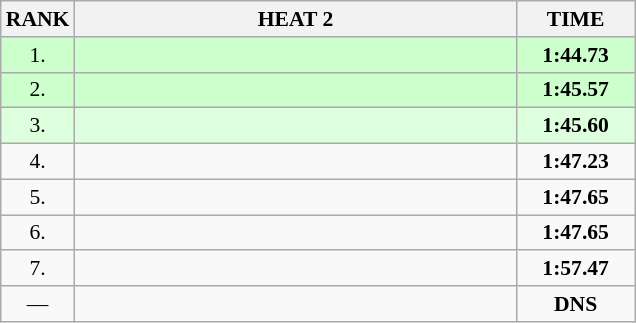<table class="wikitable" style="border-collapse: collapse; font-size: 90%;">
<tr>
<th>RANK</th>
<th style="width: 20em">HEAT 2</th>
<th style="width: 5em">TIME</th>
</tr>
<tr style="background:#ccffcc;">
<td align="center">1.</td>
<td></td>
<td align="center"><strong>1:44.73</strong></td>
</tr>
<tr style="background:#ccffcc;">
<td align="center">2.</td>
<td></td>
<td align="center"><strong>1:45.57</strong></td>
</tr>
<tr style="background:#ddffdd;">
<td align="center">3.</td>
<td></td>
<td align="center"><strong>1:45.60</strong></td>
</tr>
<tr>
<td align="center">4.</td>
<td></td>
<td align="center"><strong>1:47.23</strong></td>
</tr>
<tr>
<td align="center">5.</td>
<td></td>
<td align="center"><strong>1:47.65</strong></td>
</tr>
<tr>
<td align="center">6.</td>
<td></td>
<td align="center"><strong>1:47.65</strong></td>
</tr>
<tr>
<td align="center">7.</td>
<td></td>
<td align="center"><strong>1:57.47</strong></td>
</tr>
<tr>
<td align="center">—</td>
<td></td>
<td align="center"><strong>DNS</strong></td>
</tr>
</table>
